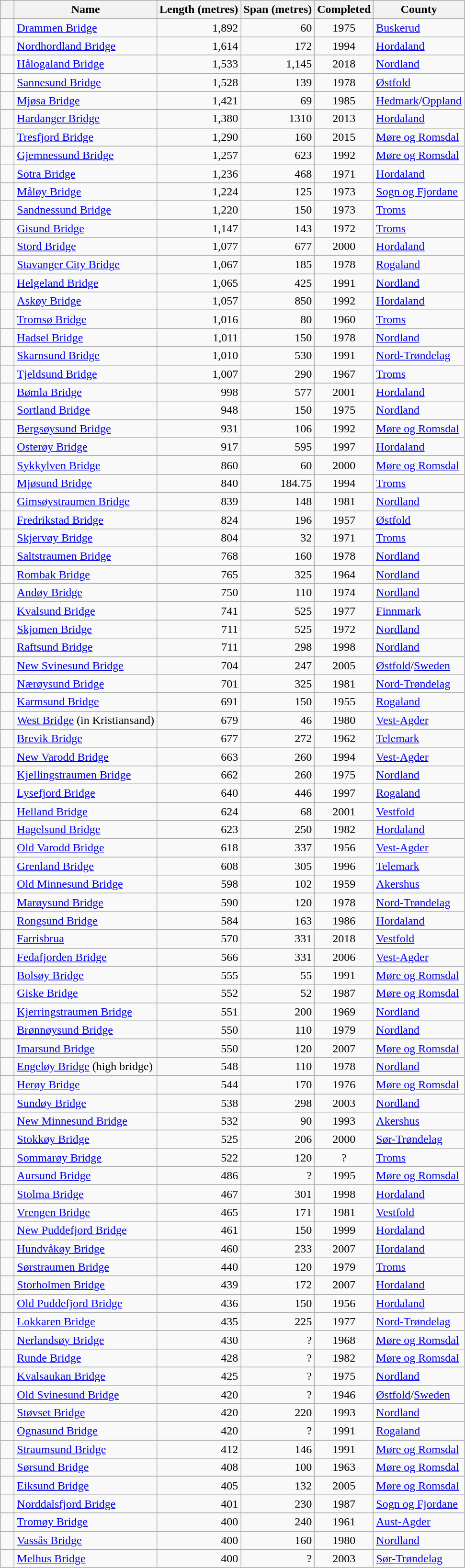<table class="wikitable sortable">
<tr>
<th align="left">   </th>
<th align="left">Name</th>
<th>Length (metres)</th>
<th>Span (metres)</th>
<th>Completed</th>
<th align="left">County</th>
</tr>
<tr>
<td></td>
<td><a href='#'>Drammen Bridge</a></td>
<td align="right">1,892</td>
<td align="right">60</td>
<td align="center">1975</td>
<td><a href='#'>Buskerud</a></td>
</tr>
<tr>
<td></td>
<td><a href='#'>Nordhordland Bridge</a></td>
<td align="right">1,614</td>
<td align="right">172</td>
<td align="center">1994</td>
<td><a href='#'>Hordaland</a></td>
</tr>
<tr>
<td></td>
<td><a href='#'>Hålogaland Bridge</a></td>
<td align="right">1,533</td>
<td align="right">1,145</td>
<td align="center">2018</td>
<td><a href='#'>Nordland</a></td>
</tr>
<tr>
<td></td>
<td><a href='#'>Sannesund Bridge</a></td>
<td align="right">1,528</td>
<td align="right">139</td>
<td align="center">1978</td>
<td><a href='#'>Østfold</a></td>
</tr>
<tr>
<td></td>
<td><a href='#'>Mjøsa Bridge</a></td>
<td align="right">1,421</td>
<td align="right">69</td>
<td align="center">1985</td>
<td><a href='#'>Hedmark</a>/<a href='#'>Oppland</a></td>
</tr>
<tr>
<td></td>
<td><a href='#'>Hardanger Bridge</a></td>
<td align="right">1,380</td>
<td align="right">1310</td>
<td align="center">2013</td>
<td><a href='#'>Hordaland</a></td>
</tr>
<tr>
<td></td>
<td><a href='#'>Tresfjord Bridge</a></td>
<td align="right">1,290</td>
<td align="right">160</td>
<td align="center">2015</td>
<td><a href='#'>Møre og Romsdal</a></td>
</tr>
<tr>
<td></td>
<td><a href='#'>Gjemnessund Bridge</a></td>
<td align="right">1,257</td>
<td align="right">623</td>
<td align="center">1992</td>
<td><a href='#'>Møre og Romsdal</a></td>
</tr>
<tr>
<td></td>
<td><a href='#'>Sotra Bridge</a></td>
<td align="right">1,236</td>
<td align="right">468</td>
<td align="center">1971</td>
<td><a href='#'>Hordaland</a></td>
</tr>
<tr>
<td></td>
<td><a href='#'>Måløy Bridge</a></td>
<td align="right">1,224</td>
<td align="right">125</td>
<td align="center">1973</td>
<td><a href='#'>Sogn og Fjordane</a></td>
</tr>
<tr>
<td></td>
<td><a href='#'>Sandnessund Bridge</a></td>
<td align="right">1,220</td>
<td align="right">150</td>
<td align="center">1973</td>
<td><a href='#'>Troms</a></td>
</tr>
<tr>
<td></td>
<td><a href='#'>Gisund Bridge</a></td>
<td align="right">1,147</td>
<td align="right">143</td>
<td align="center">1972</td>
<td><a href='#'>Troms</a></td>
</tr>
<tr>
<td></td>
<td><a href='#'>Stord Bridge</a></td>
<td align="right">1,077</td>
<td align="right">677</td>
<td align="center">2000</td>
<td><a href='#'>Hordaland</a></td>
</tr>
<tr>
<td></td>
<td><a href='#'>Stavanger City Bridge</a></td>
<td align="right">1,067</td>
<td align="right">185</td>
<td align="center">1978</td>
<td><a href='#'>Rogaland</a></td>
</tr>
<tr>
<td></td>
<td><a href='#'>Helgeland Bridge</a></td>
<td align="right">1,065</td>
<td align="right">425</td>
<td align="center">1991</td>
<td><a href='#'>Nordland</a></td>
</tr>
<tr>
<td></td>
<td><a href='#'>Askøy Bridge</a></td>
<td align="right">1,057</td>
<td align="right">850</td>
<td align="center">1992</td>
<td><a href='#'>Hordaland</a></td>
</tr>
<tr>
<td></td>
<td><a href='#'>Tromsø Bridge</a></td>
<td align="right">1,016</td>
<td align="right">80</td>
<td align="center">1960</td>
<td><a href='#'>Troms</a></td>
</tr>
<tr>
<td></td>
<td><a href='#'>Hadsel Bridge</a></td>
<td align="right">1,011</td>
<td align="right">150</td>
<td align="center">1978</td>
<td><a href='#'>Nordland</a></td>
</tr>
<tr>
<td></td>
<td><a href='#'>Skarnsund Bridge</a></td>
<td align="right">1,010</td>
<td align="right">530</td>
<td align="center">1991</td>
<td><a href='#'>Nord-Trøndelag</a></td>
</tr>
<tr>
<td></td>
<td><a href='#'>Tjeldsund Bridge</a></td>
<td align="right">1,007</td>
<td align="right">290</td>
<td align="center">1967</td>
<td><a href='#'>Troms</a></td>
</tr>
<tr>
<td></td>
<td><a href='#'>Bømla Bridge</a></td>
<td align="right">998</td>
<td align="right">577</td>
<td align="center">2001</td>
<td><a href='#'>Hordaland</a></td>
</tr>
<tr>
<td></td>
<td><a href='#'>Sortland Bridge</a></td>
<td align="right">948</td>
<td align="right">150</td>
<td align="center">1975</td>
<td><a href='#'>Nordland</a></td>
</tr>
<tr>
<td></td>
<td><a href='#'>Bergsøysund Bridge</a></td>
<td align="right">931</td>
<td align="right">106</td>
<td align="center">1992</td>
<td><a href='#'>Møre og Romsdal</a></td>
</tr>
<tr>
<td></td>
<td><a href='#'>Osterøy Bridge</a></td>
<td align="right">917</td>
<td align="right">595</td>
<td align="center">1997</td>
<td><a href='#'>Hordaland</a></td>
</tr>
<tr>
<td></td>
<td><a href='#'>Sykkylven Bridge</a></td>
<td align="right">860</td>
<td align="right">60</td>
<td align="center">2000</td>
<td><a href='#'>Møre og Romsdal</a></td>
</tr>
<tr>
<td></td>
<td><a href='#'>Mjøsund Bridge</a></td>
<td align="right">840</td>
<td align="right">184.75</td>
<td align="center">1994</td>
<td><a href='#'>Troms</a></td>
</tr>
<tr>
<td></td>
<td><a href='#'>Gimsøystraumen Bridge</a></td>
<td align="right">839</td>
<td align="right">148</td>
<td align="center">1981</td>
<td><a href='#'>Nordland</a></td>
</tr>
<tr>
<td></td>
<td><a href='#'>Fredrikstad Bridge</a></td>
<td align="right">824</td>
<td align="right">196</td>
<td align="center">1957</td>
<td><a href='#'>Østfold</a></td>
</tr>
<tr>
<td></td>
<td><a href='#'>Skjervøy Bridge</a></td>
<td align="right">804</td>
<td align="right">32</td>
<td align="center">1971</td>
<td><a href='#'>Troms</a></td>
</tr>
<tr>
<td></td>
<td><a href='#'>Saltstraumen Bridge</a></td>
<td align="right">768</td>
<td align="right">160</td>
<td align="center">1978</td>
<td><a href='#'>Nordland</a></td>
</tr>
<tr>
<td></td>
<td><a href='#'>Rombak Bridge</a></td>
<td align="right">765</td>
<td align="right">325</td>
<td align="center">1964</td>
<td><a href='#'>Nordland</a></td>
</tr>
<tr>
<td></td>
<td><a href='#'>Andøy Bridge</a></td>
<td align="right">750</td>
<td align="right">110</td>
<td align="center">1974</td>
<td><a href='#'>Nordland</a></td>
</tr>
<tr>
<td></td>
<td><a href='#'>Kvalsund Bridge</a></td>
<td align="right">741</td>
<td align="right">525</td>
<td align="center">1977</td>
<td><a href='#'>Finnmark</a></td>
</tr>
<tr>
<td></td>
<td><a href='#'>Skjomen Bridge</a></td>
<td align="right">711</td>
<td align="right">525</td>
<td align="center">1972</td>
<td><a href='#'>Nordland</a></td>
</tr>
<tr>
<td></td>
<td><a href='#'>Raftsund Bridge</a></td>
<td align="right">711</td>
<td align="right">298</td>
<td align="center">1998</td>
<td><a href='#'>Nordland</a></td>
</tr>
<tr>
<td></td>
<td><a href='#'>New Svinesund Bridge</a></td>
<td align="right">704</td>
<td align="right">247</td>
<td align="center">2005</td>
<td><a href='#'>Østfold</a>/<a href='#'>Sweden</a></td>
</tr>
<tr>
<td></td>
<td><a href='#'>Nærøysund Bridge</a></td>
<td align="right">701</td>
<td align="right">325</td>
<td align="center">1981</td>
<td><a href='#'>Nord-Trøndelag</a></td>
</tr>
<tr>
<td></td>
<td><a href='#'>Karmsund Bridge</a></td>
<td align="right">691</td>
<td align="right">150</td>
<td align="center">1955</td>
<td><a href='#'>Rogaland</a></td>
</tr>
<tr>
<td></td>
<td><a href='#'>West Bridge</a> (in Kristiansand)</td>
<td align="right">679</td>
<td align="right">46</td>
<td align="center">1980</td>
<td><a href='#'>Vest-Agder</a></td>
</tr>
<tr>
<td></td>
<td><a href='#'>Brevik Bridge</a></td>
<td align="right">677</td>
<td align="right">272</td>
<td align="center">1962</td>
<td><a href='#'>Telemark</a></td>
</tr>
<tr>
<td></td>
<td><a href='#'>New Varodd Bridge</a></td>
<td align="right">663</td>
<td align="right">260</td>
<td align="center">1994</td>
<td><a href='#'>Vest-Agder</a></td>
</tr>
<tr>
<td></td>
<td><a href='#'>Kjellingstraumen Bridge</a></td>
<td align="right">662</td>
<td align="right">260</td>
<td align="center">1975</td>
<td><a href='#'>Nordland</a></td>
</tr>
<tr>
<td></td>
<td><a href='#'>Lysefjord Bridge</a></td>
<td align="right">640</td>
<td align="right">446</td>
<td align="center">1997</td>
<td><a href='#'>Rogaland</a></td>
</tr>
<tr>
<td></td>
<td><a href='#'>Helland Bridge</a></td>
<td align="right">624</td>
<td align="right">68</td>
<td align="center">2001</td>
<td><a href='#'>Vestfold</a></td>
</tr>
<tr>
<td></td>
<td><a href='#'>Hagelsund Bridge</a></td>
<td align="right">623</td>
<td align="right">250</td>
<td align="center">1982 </td>
<td><a href='#'>Hordaland</a></td>
</tr>
<tr>
<td></td>
<td><a href='#'>Old Varodd Bridge</a></td>
<td align="right">618</td>
<td align="right">337</td>
<td align="center">1956</td>
<td><a href='#'>Vest-Agder</a></td>
</tr>
<tr>
<td></td>
<td><a href='#'>Grenland Bridge</a></td>
<td align="right">608</td>
<td align="right">305</td>
<td align="center">1996</td>
<td><a href='#'>Telemark</a></td>
</tr>
<tr>
<td></td>
<td><a href='#'>Old Minnesund Bridge</a></td>
<td align="right">598</td>
<td align="right">102</td>
<td align="center">1959</td>
<td><a href='#'>Akershus</a></td>
</tr>
<tr>
<td></td>
<td><a href='#'>Marøysund Bridge</a></td>
<td align="right">590</td>
<td align="right">120</td>
<td align="center">1978</td>
<td><a href='#'>Nord-Trøndelag</a></td>
</tr>
<tr>
<td></td>
<td><a href='#'>Rongsund Bridge</a></td>
<td align="right">584</td>
<td align="right">163</td>
<td align="center">1986</td>
<td><a href='#'>Hordaland</a></td>
</tr>
<tr>
<td></td>
<td><a href='#'>Farrisbrua</a></td>
<td align="right">570</td>
<td align="right">331</td>
<td align="center">2018</td>
<td><a href='#'>Vestfold</a></td>
</tr>
<tr>
<td></td>
<td><a href='#'>Fedafjorden Bridge</a></td>
<td align="right">566</td>
<td align="right">331</td>
<td align="center">2006</td>
<td><a href='#'>Vest-Agder</a></td>
</tr>
<tr>
<td></td>
<td><a href='#'>Bolsøy Bridge</a></td>
<td align="right">555</td>
<td align="right">55</td>
<td align="center">1991</td>
<td><a href='#'>Møre og Romsdal</a></td>
</tr>
<tr>
<td></td>
<td><a href='#'>Giske Bridge</a></td>
<td align="right">552</td>
<td align="right">52</td>
<td align="center">1987</td>
<td><a href='#'>Møre og Romsdal</a></td>
</tr>
<tr>
<td></td>
<td><a href='#'>Kjerringstraumen Bridge</a></td>
<td align="right">551</td>
<td align="right">200</td>
<td align="center">1969</td>
<td><a href='#'>Nordland</a></td>
</tr>
<tr>
<td></td>
<td><a href='#'>Brønnøysund Bridge</a></td>
<td align="right">550</td>
<td align="right">110</td>
<td align="center">1979</td>
<td><a href='#'>Nordland</a></td>
</tr>
<tr>
<td></td>
<td><a href='#'>Imarsund Bridge</a></td>
<td align="right">550</td>
<td align="right">120</td>
<td align="center">2007</td>
<td><a href='#'>Møre og Romsdal</a></td>
</tr>
<tr>
<td></td>
<td><a href='#'>Engeløy Bridge</a> (high bridge)</td>
<td align="right">548</td>
<td align="right">110</td>
<td align="center">1978</td>
<td><a href='#'>Nordland</a></td>
</tr>
<tr>
<td></td>
<td><a href='#'>Herøy Bridge</a></td>
<td align="right">544</td>
<td align="right">170</td>
<td align="center">1976</td>
<td><a href='#'>Møre og Romsdal</a></td>
</tr>
<tr>
<td></td>
<td><a href='#'>Sundøy Bridge</a></td>
<td align="right">538</td>
<td align="right">298</td>
<td align="center">2003</td>
<td><a href='#'>Nordland</a></td>
</tr>
<tr>
<td></td>
<td><a href='#'>New Minnesund Bridge</a></td>
<td align="right">532</td>
<td align="right">90</td>
<td align="center">1993</td>
<td><a href='#'>Akershus</a></td>
</tr>
<tr>
<td></td>
<td><a href='#'>Stokkøy Bridge</a></td>
<td align="right">525</td>
<td align="right">206</td>
<td align="center">2000</td>
<td><a href='#'>Sør-Trøndelag</a></td>
</tr>
<tr>
<td></td>
<td><a href='#'>Sommarøy Bridge</a></td>
<td align="right">522</td>
<td align="right">120</td>
<td align="center">?</td>
<td><a href='#'>Troms</a></td>
</tr>
<tr>
<td></td>
<td><a href='#'>Aursund Bridge</a></td>
<td align="right">486</td>
<td align="right">?</td>
<td align="center">1995</td>
<td><a href='#'>Møre og Romsdal</a></td>
</tr>
<tr>
<td></td>
<td><a href='#'>Stolma Bridge</a></td>
<td align="right">467</td>
<td align="right">301</td>
<td align="center">1998</td>
<td><a href='#'>Hordaland</a></td>
</tr>
<tr>
<td></td>
<td><a href='#'>Vrengen Bridge</a></td>
<td align="right">465</td>
<td align="right">171</td>
<td align="center">1981</td>
<td><a href='#'>Vestfold</a></td>
</tr>
<tr>
<td></td>
<td><a href='#'>New Puddefjord Bridge</a></td>
<td align="right">461</td>
<td align="right">150</td>
<td align="center">1999</td>
<td><a href='#'>Hordaland</a></td>
</tr>
<tr>
<td></td>
<td><a href='#'>Hundvåkøy Bridge</a></td>
<td align="right">460</td>
<td align="right">233</td>
<td align="center">2007</td>
<td><a href='#'>Hordaland</a></td>
</tr>
<tr>
<td></td>
<td><a href='#'>Sørstraumen Bridge</a></td>
<td align="right">440</td>
<td align="right">120</td>
<td align="center">1979</td>
<td><a href='#'>Troms</a></td>
</tr>
<tr>
<td></td>
<td><a href='#'>Storholmen Bridge</a></td>
<td align="right">439</td>
<td align="right">172</td>
<td align="center">2007</td>
<td><a href='#'>Hordaland</a></td>
</tr>
<tr>
<td></td>
<td><a href='#'>Old Puddefjord Bridge</a></td>
<td align="right">436</td>
<td align="right">150</td>
<td align="center">1956</td>
<td><a href='#'>Hordaland</a></td>
</tr>
<tr>
<td></td>
<td><a href='#'>Lokkaren Bridge</a></td>
<td align="right">435</td>
<td align="right">225</td>
<td align="center">1977</td>
<td><a href='#'>Nord-Trøndelag</a></td>
</tr>
<tr>
<td></td>
<td><a href='#'>Nerlandsøy Bridge</a></td>
<td align="right">430</td>
<td align="right">?</td>
<td align="center">1968</td>
<td><a href='#'>Møre og Romsdal</a></td>
</tr>
<tr>
<td></td>
<td><a href='#'>Runde Bridge</a></td>
<td align="right">428</td>
<td align="right">?</td>
<td align="center">1982</td>
<td><a href='#'>Møre og Romsdal</a></td>
</tr>
<tr>
<td></td>
<td><a href='#'>Kvalsaukan Bridge</a></td>
<td align="right">425</td>
<td align="right">?</td>
<td align="center">1975</td>
<td><a href='#'>Nordland</a></td>
</tr>
<tr>
<td></td>
<td><a href='#'>Old Svinesund Bridge</a></td>
<td align="right">420</td>
<td align="right">?</td>
<td align="center">1946</td>
<td><a href='#'>Østfold</a>/<a href='#'>Sweden</a></td>
</tr>
<tr>
<td></td>
<td><a href='#'>Støvset Bridge</a></td>
<td align="right">420</td>
<td align="right">220</td>
<td align="center">1993</td>
<td><a href='#'>Nordland</a></td>
</tr>
<tr>
<td></td>
<td><a href='#'>Ognasund Bridge</a></td>
<td align="right">420</td>
<td align="right">?</td>
<td align="center">1991</td>
<td><a href='#'>Rogaland</a></td>
</tr>
<tr>
<td></td>
<td><a href='#'>Straumsund Bridge</a></td>
<td align="right">412</td>
<td align="right">146</td>
<td align="center">1991</td>
<td><a href='#'>Møre og Romsdal</a></td>
</tr>
<tr>
<td></td>
<td><a href='#'>Sørsund Bridge</a></td>
<td align="right">408</td>
<td align="right">100</td>
<td align="center">1963</td>
<td><a href='#'>Møre og Romsdal</a></td>
</tr>
<tr>
<td></td>
<td><a href='#'>Eiksund Bridge</a></td>
<td align="right">405</td>
<td align="right">132</td>
<td align="center">2005</td>
<td><a href='#'>Møre og Romsdal</a></td>
</tr>
<tr>
<td></td>
<td><a href='#'>Norddalsfjord Bridge</a></td>
<td align="right">401</td>
<td align="right">230</td>
<td align="center">1987</td>
<td><a href='#'>Sogn og Fjordane</a></td>
</tr>
<tr>
<td></td>
<td><a href='#'>Tromøy Bridge</a></td>
<td align="right">400</td>
<td align="right">240</td>
<td align="center">1961</td>
<td><a href='#'>Aust-Agder</a></td>
</tr>
<tr>
<td></td>
<td><a href='#'>Vassås Bridge</a></td>
<td align="right">400</td>
<td align="right">160</td>
<td align="center">1980</td>
<td><a href='#'>Nordland</a></td>
</tr>
<tr>
<td></td>
<td><a href='#'>Melhus Bridge</a></td>
<td align="right">400</td>
<td align="right">?</td>
<td align="center">2003</td>
<td><a href='#'>Sør-Trøndelag</a></td>
</tr>
</table>
